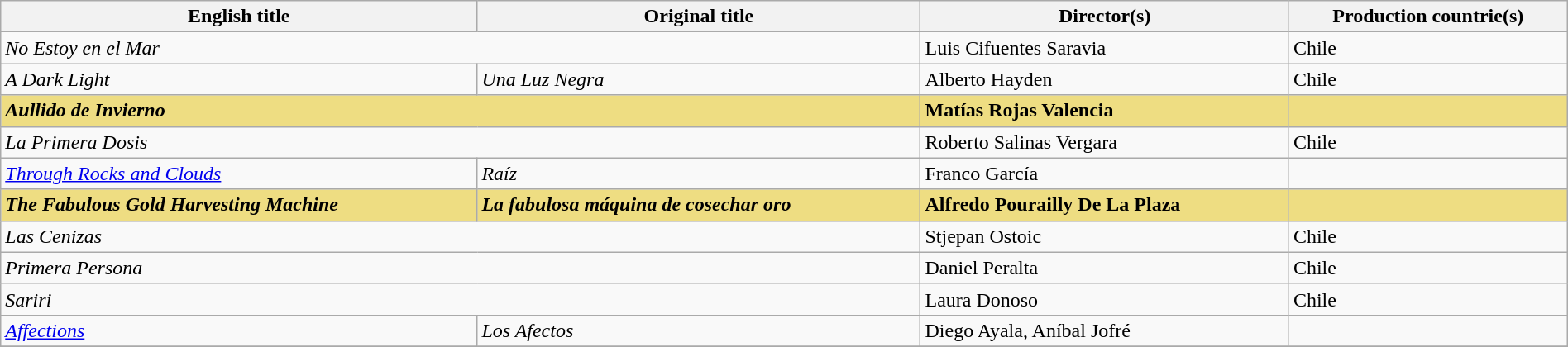<table class="sortable wikitable" style="width:100%; margin-bottom:4px" cellpadding="5">
<tr>
<th scope="col">English title</th>
<th scope="col">Original title</th>
<th scope="col">Director(s)</th>
<th scope="col">Production countrie(s)</th>
</tr>
<tr>
<td colspan="2"><em>No Estoy en el Mar</em></td>
<td>Luis Cifuentes Saravia</td>
<td>Chile</td>
</tr>
<tr>
<td><em>A Dark Light</em></td>
<td><em>Una Luz Negra</em></td>
<td>Alberto Hayden</td>
<td>Chile</td>
</tr>
<tr style="background:#EEDD82">
<td colspan="2"><strong><em>Aullido de Invierno</em></strong></td>
<td><strong>Matías Rojas Valencia</strong></td>
<td><strong></strong></td>
</tr>
<tr>
<td colspan="2"><em>La Primera Dosis</em></td>
<td>Roberto Salinas Vergara</td>
<td>Chile</td>
</tr>
<tr>
<td><em><a href='#'>Through Rocks and Clouds</a></em></td>
<td><em>Raíz</em></td>
<td>Franco García</td>
<td></td>
</tr>
<tr style="background:#EEDD82">
<td><strong><em>The Fabulous Gold Harvesting Machine</em></strong></td>
<td><strong><em>La fabulosa máquina de cosechar oro</em></strong></td>
<td><strong>Alfredo Pourailly De La Plaza</strong></td>
<td><strong></strong></td>
</tr>
<tr>
<td colspan="2"><em>Las Cenizas</em></td>
<td>Stjepan Ostoic</td>
<td>Chile</td>
</tr>
<tr>
<td colspan="2"><em>Primera Persona</em></td>
<td>Daniel Peralta</td>
<td>Chile</td>
</tr>
<tr>
<td colspan="2"><em>Sariri</em></td>
<td>Laura Donoso</td>
<td>Chile</td>
</tr>
<tr>
<td><em><a href='#'>Affections</a></em></td>
<td><em>Los Afectos</em></td>
<td>Diego Ayala, Aníbal Jofré</td>
<td></td>
</tr>
<tr>
</tr>
</table>
